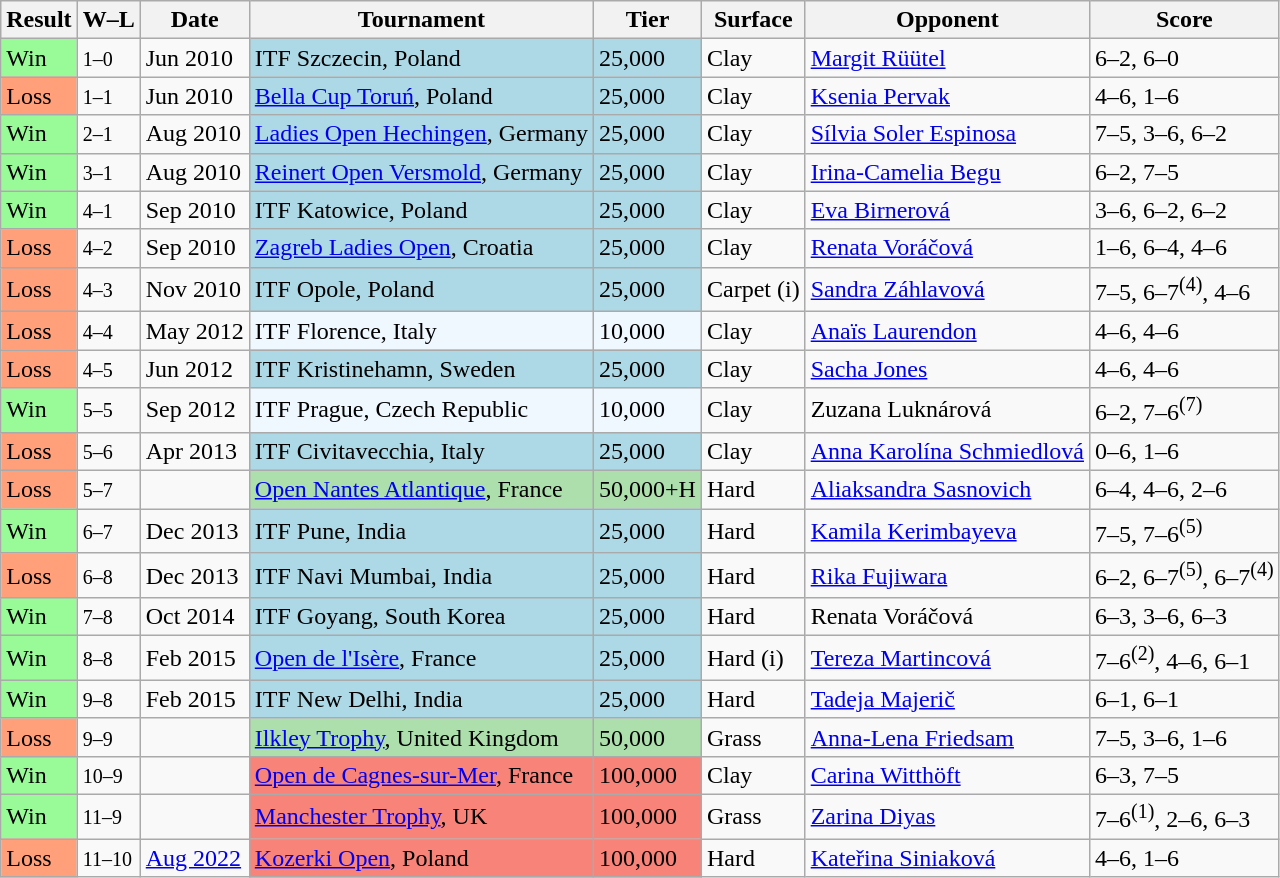<table class="sortable wikitable">
<tr>
<th>Result</th>
<th class=unsortable>W–L</th>
<th>Date</th>
<th>Tournament</th>
<th>Tier</th>
<th>Surface</th>
<th>Opponent</th>
<th class=unsortable>Score</th>
</tr>
<tr>
<td bgcolor=98FB98>Win</td>
<td><small>1–0</small></td>
<td>Jun 2010</td>
<td bgcolor=lightblue>ITF Szczecin, Poland</td>
<td bgcolor=lightblue>25,000</td>
<td>Clay</td>
<td> <a href='#'>Margit Rüütel</a></td>
<td>6–2, 6–0</td>
</tr>
<tr>
<td bgcolor=ffa07a>Loss</td>
<td><small>1–1</small></td>
<td>Jun 2010</td>
<td bgcolor=lightblue><a href='#'>Bella Cup Toruń</a>, Poland</td>
<td bgcolor=lightblue>25,000</td>
<td>Clay</td>
<td> <a href='#'>Ksenia Pervak</a></td>
<td>4–6, 1–6</td>
</tr>
<tr>
<td bgcolor=98FB98>Win</td>
<td><small>2–1</small></td>
<td>Aug 2010</td>
<td bgcolor=lightblue><a href='#'>Ladies Open Hechingen</a>, Germany</td>
<td bgcolor=lightblue>25,000</td>
<td>Clay</td>
<td> <a href='#'>Sílvia Soler Espinosa</a></td>
<td>7–5, 3–6, 6–2</td>
</tr>
<tr>
<td bgcolor=98FB98>Win</td>
<td><small>3–1</small></td>
<td>Aug 2010</td>
<td bgcolor=lightblue><a href='#'>Reinert Open Versmold</a>, Germany</td>
<td bgcolor=lightblue>25,000</td>
<td>Clay</td>
<td> <a href='#'>Irina-Camelia Begu</a></td>
<td>6–2, 7–5</td>
</tr>
<tr>
<td bgcolor=98FB98>Win</td>
<td><small>4–1</small></td>
<td>Sep 2010</td>
<td bgcolor=lightblue>ITF Katowice, Poland</td>
<td bgcolor=lightblue>25,000</td>
<td>Clay</td>
<td> <a href='#'>Eva Birnerová</a></td>
<td>3–6, 6–2, 6–2</td>
</tr>
<tr>
<td bgcolor=ffa07a>Loss</td>
<td><small>4–2</small></td>
<td>Sep 2010</td>
<td bgcolor=lightblue><a href='#'>Zagreb Ladies Open</a>, Croatia</td>
<td bgcolor=lightblue>25,000</td>
<td>Clay</td>
<td> <a href='#'>Renata Voráčová</a></td>
<td>1–6, 6–4, 4–6</td>
</tr>
<tr>
<td bgcolor=ffa07a>Loss</td>
<td><small>4–3</small></td>
<td>Nov 2010</td>
<td bgcolor=lightblue>ITF Opole, Poland</td>
<td bgcolor=lightblue>25,000</td>
<td>Carpet (i)</td>
<td> <a href='#'>Sandra Záhlavová</a></td>
<td>7–5, 6–7<sup>(4)</sup>, 4–6</td>
</tr>
<tr>
<td bgcolor=ffa07a>Loss</td>
<td><small>4–4</small></td>
<td>May 2012</td>
<td bgcolor=f0f8ff>ITF Florence, Italy</td>
<td bgcolor=f0f8ff>10,000</td>
<td>Clay</td>
<td> <a href='#'>Anaïs Laurendon</a></td>
<td>4–6, 4–6</td>
</tr>
<tr>
<td bgcolor=ffa07a>Loss</td>
<td><small>4–5</small></td>
<td>Jun 2012</td>
<td bgcolor=lightblue>ITF Kristinehamn, Sweden</td>
<td bgcolor=lightblue>25,000</td>
<td>Clay</td>
<td> <a href='#'>Sacha Jones</a></td>
<td>4–6, 4–6</td>
</tr>
<tr>
<td bgcolor=98FB98>Win</td>
<td><small>5–5</small></td>
<td>Sep 2012</td>
<td bgcolor=f0f8ff>ITF Prague, Czech Republic</td>
<td bgcolor=f0f8ff>10,000</td>
<td>Clay</td>
<td> Zuzana Luknárová</td>
<td>6–2, 7–6<sup>(7)</sup></td>
</tr>
<tr>
<td bgcolor=ffa07a>Loss</td>
<td><small>5–6</small></td>
<td>Apr 2013</td>
<td bgcolor=lightblue>ITF Civitavecchia, Italy</td>
<td bgcolor=lightblue>25,000</td>
<td>Clay</td>
<td> <a href='#'>Anna Karolína Schmiedlová</a></td>
<td>0–6, 1–6</td>
</tr>
<tr>
<td bgcolor=ffa07a>Loss</td>
<td><small>5–7</small></td>
<td><a href='#'></a></td>
<td bgcolor=ADDFAD><a href='#'>Open Nantes Atlantique</a>, France</td>
<td bgcolor=ADDFAD>50,000+H</td>
<td>Hard</td>
<td> <a href='#'>Aliaksandra Sasnovich</a></td>
<td>6–4, 4–6, 2–6</td>
</tr>
<tr>
<td bgcolor=98FB98>Win</td>
<td><small>6–7</small></td>
<td>Dec 2013</td>
<td bgcolor=lightblue>ITF Pune, India</td>
<td bgcolor=lightblue>25,000</td>
<td>Hard</td>
<td> <a href='#'>Kamila Kerimbayeva</a></td>
<td>7–5, 7–6<sup>(5)</sup></td>
</tr>
<tr>
<td bgcolor=ffa07a>Loss</td>
<td><small>6–8</small></td>
<td>Dec 2013</td>
<td bgcolor=lightblue>ITF Navi Mumbai, India</td>
<td bgcolor=lightblue>25,000</td>
<td>Hard</td>
<td> <a href='#'>Rika Fujiwara</a></td>
<td>6–2, 6–7<sup>(5)</sup>, 6–7<sup>(4)</sup></td>
</tr>
<tr>
<td bgcolor=98FB98>Win</td>
<td><small>7–8</small></td>
<td>Oct 2014</td>
<td bgcolor=lightblue>ITF Goyang, South Korea</td>
<td bgcolor=lightblue>25,000</td>
<td>Hard</td>
<td> Renata Voráčová</td>
<td>6–3, 3–6, 6–3</td>
</tr>
<tr>
<td bgcolor=98FB98>Win</td>
<td><small>8–8</small></td>
<td>Feb 2015</td>
<td bgcolor=lightblue><a href='#'>Open de l'Isère</a>, France</td>
<td bgcolor=lightblue>25,000</td>
<td>Hard (i)</td>
<td> <a href='#'>Tereza Martincová</a></td>
<td>7–6<sup>(2)</sup>, 4–6, 6–1</td>
</tr>
<tr>
<td bgcolor=98FB98>Win</td>
<td><small>9–8</small></td>
<td>Feb 2015</td>
<td bgcolor=lightblue>ITF New Delhi, India</td>
<td bgcolor=lightblue>25,000</td>
<td>Hard</td>
<td> <a href='#'>Tadeja Majerič</a></td>
<td>6–1, 6–1</td>
</tr>
<tr>
<td bgcolor=ffa07a>Loss</td>
<td><small>9–9</small></td>
<td><a href='#'></a></td>
<td bgcolor=ADDFAD><a href='#'>Ilkley Trophy</a>, United Kingdom</td>
<td bgcolor=ADDFAD>50,000</td>
<td>Grass</td>
<td> <a href='#'>Anna-Lena Friedsam</a></td>
<td>7–5, 3–6, 1–6</td>
</tr>
<tr>
<td bgcolor=98FB98>Win</td>
<td><small>10–9</small></td>
<td><a href='#'></a></td>
<td bgcolor=F88379><a href='#'>Open de Cagnes-sur-Mer</a>, France</td>
<td bgcolor=F88379>100,000</td>
<td>Clay</td>
<td> <a href='#'>Carina Witthöft</a></td>
<td>6–3, 7–5</td>
</tr>
<tr>
<td bgcolor=98FB98>Win</td>
<td><small>11–9</small></td>
<td><a href='#'></a></td>
<td bgcolor=F88379><a href='#'>Manchester Trophy</a>, UK</td>
<td bgcolor=F88379>100,000</td>
<td>Grass</td>
<td> <a href='#'>Zarina Diyas</a></td>
<td>7–6<sup>(1)</sup>, 2–6, 6–3</td>
</tr>
<tr>
<td bgcolor=ffa07a>Loss</td>
<td><small>11–10</small></td>
<td><a href='#'>Aug 2022</a></td>
<td bgcolor=F88379><a href='#'>Kozerki Open</a>, Poland</td>
<td bgcolor=F88379>100,000</td>
<td>Hard</td>
<td> <a href='#'>Kateřina Siniaková</a></td>
<td>4–6, 1–6</td>
</tr>
</table>
